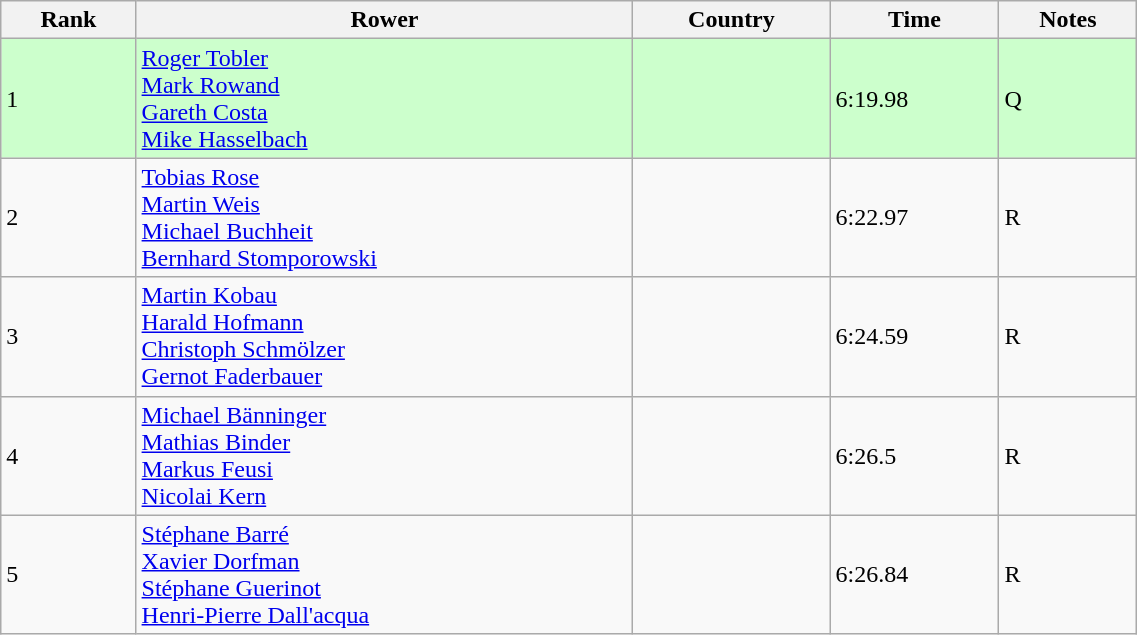<table class="wikitable sortable" width=60%>
<tr>
<th>Rank</th>
<th>Rower</th>
<th>Country</th>
<th>Time</th>
<th>Notes</th>
</tr>
<tr bgcolor=ccffcc>
<td>1</td>
<td><a href='#'>Roger Tobler</a><br><a href='#'>Mark Rowand</a><br><a href='#'>Gareth Costa</a><br><a href='#'>Mike Hasselbach</a></td>
<td></td>
<td>6:19.98</td>
<td>Q</td>
</tr>
<tr>
<td>2</td>
<td><a href='#'>Tobias Rose</a><br><a href='#'>Martin Weis</a><br><a href='#'>Michael Buchheit</a><br><a href='#'>Bernhard Stomporowski</a></td>
<td></td>
<td>6:22.97</td>
<td>R</td>
</tr>
<tr>
<td>3</td>
<td><a href='#'>Martin Kobau</a><br><a href='#'>Harald Hofmann</a><br><a href='#'>Christoph Schmölzer</a><br><a href='#'>Gernot Faderbauer</a></td>
<td></td>
<td>6:24.59</td>
<td>R</td>
</tr>
<tr>
<td>4</td>
<td><a href='#'>Michael Bänninger</a><br><a href='#'>Mathias Binder</a><br><a href='#'>Markus Feusi</a><br><a href='#'>Nicolai Kern</a></td>
<td></td>
<td>6:26.5</td>
<td>R</td>
</tr>
<tr>
<td>5</td>
<td><a href='#'>Stéphane Barré</a><br><a href='#'>Xavier Dorfman</a><br><a href='#'>Stéphane Guerinot</a><br><a href='#'>Henri-Pierre Dall'acqua</a></td>
<td></td>
<td>6:26.84</td>
<td>R</td>
</tr>
</table>
